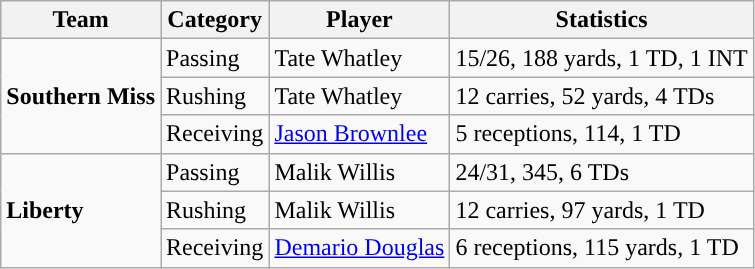<table class="wikitable" style="float: left;">
<tr>
<th>Team</th>
<th>Category</th>
<th>Player</th>
<th>Statistics</th>
</tr>
<tr>
<td rowspan=3><strong>Southern Miss</strong></td>
<td>Passing</td>
<td>Tate Whatley</td>
<td>15/26, 188 yards, 1 TD, 1 INT</td>
</tr>
<tr>
<td>Rushing</td>
<td>Tate Whatley</td>
<td>12 carries, 52 yards, 4 TDs</td>
</tr>
<tr>
<td>Receiving</td>
<td><a href='#'>Jason Brownlee</a></td>
<td>5 receptions, 114, 1 TD</td>
</tr>
<tr>
<td rowspan=3><strong>Liberty</strong></td>
<td>Passing</td>
<td>Malik Willis</td>
<td>24/31, 345, 6 TDs</td>
</tr>
<tr>
<td>Rushing</td>
<td>Malik Willis</td>
<td>12 carries, 97 yards, 1 TD</td>
</tr>
<tr>
<td>Receiving</td>
<td><a href='#'>Demario Douglas</a></td>
<td>6 receptions, 115 yards, 1 TD</td>
</tr>
</table>
